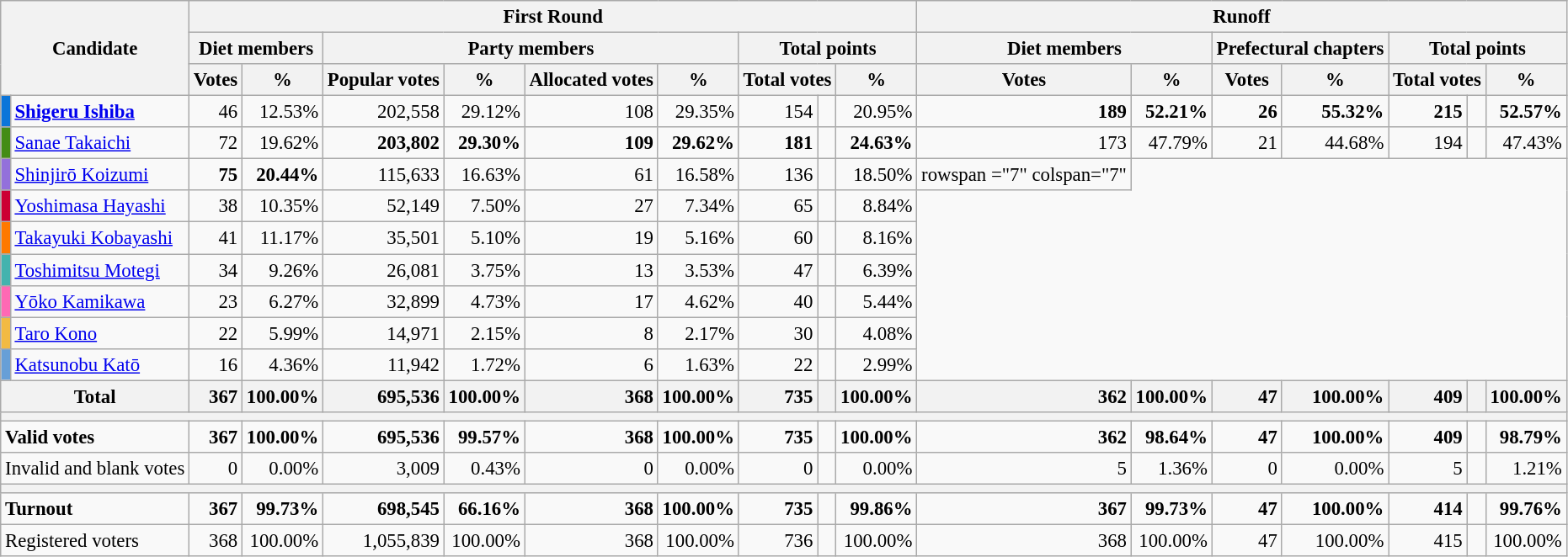<table class="wikitable" style="font-size:95%;">
<tr>
<th rowspan="3" colspan="2">Candidate</th>
<th colspan="9">First Round</th>
<th colspan="7">Runoff</th>
</tr>
<tr>
<th colspan="2">Diet members</th>
<th colspan="4">Party members</th>
<th colspan="3">Total points</th>
<th colspan="2">Diet members</th>
<th colspan="2">Prefectural chapters</th>
<th colspan="3">Total points</th>
</tr>
<tr>
<th>Votes</th>
<th>%</th>
<th>Popular votes</th>
<th>%</th>
<th>Allocated votes</th>
<th>%</th>
<th colspan=2>Total votes</th>
<th>%</th>
<th>Votes</th>
<th>%</th>
<th>Votes</th>
<th>%</th>
<th colspan=2>Total votes</th>
<th>%</th>
</tr>
<tr>
<td style="background:#0b75d9;"></td>
<td><strong><a href='#'>Shigeru Ishiba</a></strong> </td>
<td style="text-align:right">46</td>
<td style="text-align:right">12.53%</td>
<td style="text-align:right">202,558</td>
<td style="text-align:right">29.12%</td>
<td style="text-align:right">108</td>
<td style="text-align:right">29.35%</td>
<td style="text-align:right">154</td>
<td align=center></td>
<td style="text-align:right">20.95%</td>
<td style="text-align:right"><strong>189</strong></td>
<td style="text-align:right"><strong>52.21%</strong></td>
<td style="text-align:right"><strong>26</strong></td>
<td style="text-align:right"><strong>55.32%</strong></td>
<td style="text-align:right"><strong>215</strong></td>
<td align=center></td>
<td style="text-align:right"><strong>52.57%</strong></td>
</tr>
<tr>
<td style="background:#438C15;"></td>
<td><a href='#'>Sanae Takaichi</a></td>
<td style="text-align:right">72</td>
<td style="text-align:right">19.62%</td>
<td style="text-align:right"><strong>203,802</strong></td>
<td style="text-align:right"><strong>29.30%</strong></td>
<td style="text-align:right"><strong>109</strong></td>
<td style="text-align:right"><strong>29.62%</strong></td>
<td style="text-align:right"><strong>181</strong></td>
<td align=center></td>
<td style="text-align:right"><strong>24.63%</strong></td>
<td style="text-align:right">173</td>
<td style="text-align:right">47.79%</td>
<td style="text-align:right">21</td>
<td style="text-align:right">44.68%</td>
<td style="text-align:right">194</td>
<td align=center></td>
<td style="text-align:right">47.43%</td>
</tr>
<tr>
<td style="background:#9370DB;"></td>
<td><a href='#'>Shinjirō Koizumi</a></td>
<td style="text-align:right"><strong>75</strong></td>
<td style="text-align:right"><strong>20.44%</strong></td>
<td style="text-align:right">115,633</td>
<td style="text-align:right">16.63%</td>
<td style="text-align:right">61</td>
<td style="text-align:right">16.58%</td>
<td style="text-align:right">136</td>
<td align=center></td>
<td style="text-align:right">18.50%</td>
<td>rowspan ="7" colspan="7" </td>
</tr>
<tr>
<td style="background:#CC0033;"></td>
<td><a href='#'>Yoshimasa Hayashi</a></td>
<td style="text-align:right">38</td>
<td style="text-align:right">10.35%</td>
<td style="text-align:right">52,149</td>
<td style="text-align:right">7.50%</td>
<td style="text-align:right">27</td>
<td style="text-align:right">7.34%</td>
<td style="text-align:right">65</td>
<td align=center></td>
<td style="text-align:right">8.84%</td>
</tr>
<tr>
<td style="background:#FF7900;"></td>
<td><a href='#'>Takayuki Kobayashi</a></td>
<td style="text-align:right">41</td>
<td style="text-align:right">11.17%</td>
<td style="text-align:right">35,501</td>
<td style="text-align:right">5.10%</td>
<td style="text-align:right">19</td>
<td style="text-align:right">5.16%</td>
<td style="text-align:right">60</td>
<td align=center></td>
<td style="text-align:right">8.16%</td>
</tr>
<tr>
<td style="background:#43B3AE;"></td>
<td><a href='#'>Toshimitsu Motegi</a></td>
<td style="text-align:right">34</td>
<td style="text-align:right">9.26%</td>
<td style="text-align:right">26,081</td>
<td style="text-align:right">3.75%</td>
<td style="text-align:right">13</td>
<td style="text-align:right">3.53%</td>
<td style="text-align:right">47</td>
<td align=center></td>
<td style="text-align:right">6.39%</td>
</tr>
<tr>
<td style="background:#FF69B4;"></td>
<td><a href='#'>Yōko Kamikawa</a></td>
<td style="text-align:right">23</td>
<td style="text-align:right">6.27%</td>
<td style="text-align:right">32,899</td>
<td style="text-align:right">4.73%</td>
<td style="text-align:right">17</td>
<td style="text-align:right">4.62%</td>
<td style="text-align:right">40</td>
<td align=center></td>
<td style="text-align:right">5.44%</td>
</tr>
<tr>
<td style="background:#F2BA42;"></td>
<td><a href='#'>Taro Kono</a></td>
<td style="text-align:right">22</td>
<td style="text-align:right">5.99%</td>
<td style="text-align:right">14,971</td>
<td style="text-align:right">2.15%</td>
<td style="text-align:right">8</td>
<td style="text-align:right">2.17%</td>
<td style="text-align:right">30</td>
<td align=center></td>
<td style="text-align:right">4.08%</td>
</tr>
<tr>
<td style="background:#679FD7;"></td>
<td><a href='#'>Katsunobu Katō</a></td>
<td style="text-align:right">16</td>
<td style="text-align:right">4.36%</td>
<td style="text-align:right">11,942</td>
<td style="text-align:right">1.72%</td>
<td style="text-align:right">6</td>
<td style="text-align:right">1.63%</td>
<td style="text-align:right">22</td>
<td align=center></td>
<td style="text-align:right">2.99%</td>
</tr>
<tr>
<th colspan="2">Total</th>
<th style="text-align:right">367</th>
<th style="text-align:right">100.00%</th>
<th style="text-align:right">695,536</th>
<th style="text-align:right">100.00%</th>
<th style="text-align:right">368</th>
<th style="text-align:right">100.00%</th>
<th style="text-align:right">735</th>
<th></th>
<th style="text-align:right">100.00%</th>
<th style="text-align:right">362</th>
<th style="text-align:right">100.00%</th>
<th style="text-align:right">47</th>
<th style="text-align:right">100.00%</th>
<th style="text-align:right">409</th>
<th></th>
<th style="text-align:right">100.00%</th>
</tr>
<tr>
<th colspan=18></th>
</tr>
<tr>
<td colspan="2"><strong>Valid votes</strong></td>
<td style="text-align:right"><strong>367</strong></td>
<td style="text-align:right"><strong>100.00%</strong></td>
<td style="text-align:right"><strong>695,536</strong></td>
<td style="text-align:right"><strong>99.57%</strong></td>
<td style="text-align:right"><strong>368</strong></td>
<td style="text-align:right"><strong>100.00%</strong></td>
<td style="text-align:right"><strong>735</strong></td>
<td style="text-align:right"></td>
<td style="text-align:right"><strong>100.00%</strong></td>
<td style="text-align:right"><strong>362</strong></td>
<td style="text-align:right"><strong>98.64%</strong></td>
<td style="text-align:right"><strong>47</strong></td>
<td style="text-align:right"><strong>100.00%</strong></td>
<td style="text-align:right"><strong>409</strong></td>
<td style="text-align:right"></td>
<td style="text-align:right"><strong>98.79%</strong></td>
</tr>
<tr>
<td colspan="2">Invalid and blank votes</td>
<td style="text-align:right">0</td>
<td style="text-align:right">0.00%</td>
<td style="text-align:right">3,009</td>
<td style="text-align:right">0.43%</td>
<td style="text-align:right">0</td>
<td style="text-align:right">0.00%</td>
<td style="text-align:right">0</td>
<td style="text-align:right"></td>
<td style="text-align:right">0.00%</td>
<td style="text-align:right">5</td>
<td style="text-align:right">1.36%</td>
<td style="text-align:right">0</td>
<td style="text-align:right">0.00%</td>
<td style="text-align:right">5</td>
<td style="text-align:right"></td>
<td style="text-align:right">1.21%</td>
</tr>
<tr>
<th colspan=18></th>
</tr>
<tr>
<td colspan="2"><strong>Turnout</strong></td>
<td style="text-align:right"><strong>367</strong></td>
<td style="text-align:right"><strong>99.73%</strong></td>
<td style="text-align:right"><strong>698,545</strong></td>
<td style="text-align:right"><strong>66.16%</strong></td>
<td style="text-align:right"><strong>368</strong></td>
<td style="text-align:right"><strong>100.00%</strong></td>
<td style="text-align:right"><strong>735</strong></td>
<td style="text-align:right"></td>
<td style="text-align:right"><strong>99.86%</strong></td>
<td style="text-align:right"><strong>367</strong></td>
<td style="text-align:right"><strong>99.73%</strong></td>
<td style="text-align:right"><strong>47</strong></td>
<td style="text-align:right"><strong>100.00%</strong></td>
<td style="text-align:right"><strong>414</strong></td>
<td style="text-align:right"></td>
<td style="text-align:right"><strong>99.76%</strong></td>
</tr>
<tr>
<td colspan="2">Registered voters</td>
<td style="text-align:right">368</td>
<td style="text-align:right">100.00%</td>
<td style="text-align:right">1,055,839</td>
<td style="text-align:right">100.00%</td>
<td style="text-align:right">368</td>
<td style="text-align:right">100.00%</td>
<td style="text-align:right">736</td>
<td style="text-align:right"></td>
<td style="text-align:right">100.00%</td>
<td style="text-align:right">368</td>
<td style="text-align:right">100.00%</td>
<td style="text-align:right">47</td>
<td style="text-align:right">100.00%</td>
<td style="text-align:right">415</td>
<td style="text-align:right"></td>
<td style="text-align:right">100.00%</td>
</tr>
</table>
